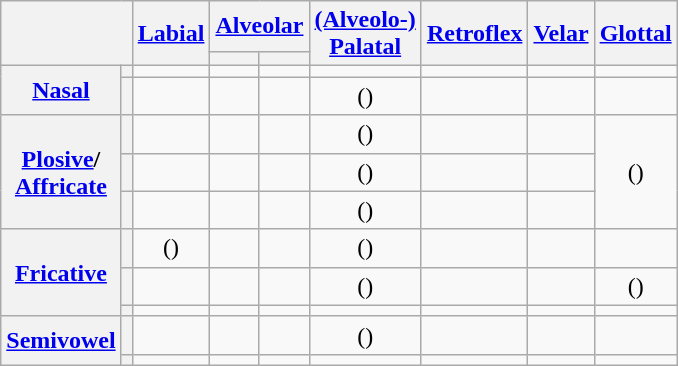<table class="wikitable" style="text-align:center;">
<tr>
<th rowspan="2" colspan="2"></th>
<th rowspan="2"><a href='#'>Labial</a></th>
<th colspan="2"><a href='#'>Alveolar</a></th>
<th rowspan="2"><a href='#'>(Alveolo-)</a><br><a href='#'>Palatal</a></th>
<th rowspan="2"><a href='#'>Retroflex</a></th>
<th rowspan="2"><a href='#'>Velar</a></th>
<th rowspan="2"><a href='#'>Glottal</a></th>
</tr>
<tr>
<th></th>
<th></th>
</tr>
<tr>
<th rowspan="2"><a href='#'>Nasal</a></th>
<th></th>
<td></td>
<td></td>
<td></td>
<td></td>
<td></td>
<td></td>
<td></td>
</tr>
<tr>
<th></th>
<td></td>
<td></td>
<td></td>
<td>()</td>
<td></td>
<td></td>
<td></td>
</tr>
<tr>
<th rowspan="3"><a href='#'>Plosive</a>/<br><a href='#'>Affricate</a></th>
<th></th>
<td></td>
<td></td>
<td></td>
<td>()</td>
<td></td>
<td></td>
<td rowspan="3">()</td>
</tr>
<tr>
<th></th>
<td></td>
<td></td>
<td></td>
<td>()</td>
<td></td>
<td></td>
</tr>
<tr>
<th></th>
<td></td>
<td></td>
<td></td>
<td>()</td>
<td></td>
<td></td>
</tr>
<tr>
<th rowspan="3"><a href='#'>Fricative</a></th>
<th></th>
<td>()</td>
<td></td>
<td></td>
<td>()</td>
<td></td>
<td></td>
<td> </td>
</tr>
<tr>
<th></th>
<td></td>
<td></td>
<td></td>
<td>()</td>
<td></td>
<td></td>
<td>()</td>
</tr>
<tr>
<th></th>
<td></td>
<td></td>
<td></td>
<td></td>
<td></td>
<td></td>
<td></td>
</tr>
<tr>
<th rowspan="2"><a href='#'>Semivowel</a></th>
<th></th>
<td></td>
<td></td>
<td></td>
<td>()</td>
<td></td>
<td></td>
<td></td>
</tr>
<tr>
<th></th>
<td></td>
<td></td>
<td></td>
<td></td>
<td></td>
<td></td>
<td></td>
</tr>
</table>
